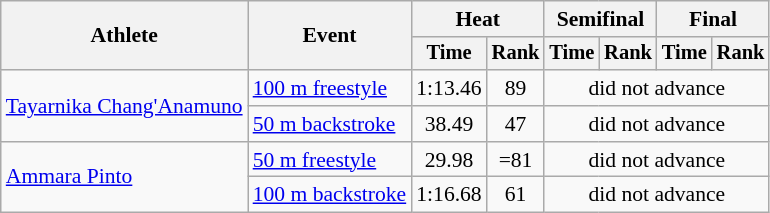<table class="wikitable" style="text-align:center; font-size:90%">
<tr>
<th rowspan="2">Athlete</th>
<th rowspan="2">Event</th>
<th colspan="2">Heat</th>
<th colspan="2">Semifinal</th>
<th colspan="2">Final</th>
</tr>
<tr style="font-size:95%">
<th>Time</th>
<th>Rank</th>
<th>Time</th>
<th>Rank</th>
<th>Time</th>
<th>Rank</th>
</tr>
<tr>
<td align=left rowspan=2><a href='#'>Tayarnika Chang'Anamuno</a></td>
<td align=left><a href='#'>100 m freestyle</a></td>
<td>1:13.46</td>
<td>89</td>
<td colspan=4>did not advance</td>
</tr>
<tr>
<td align=left><a href='#'>50 m backstroke</a></td>
<td>38.49</td>
<td>47</td>
<td colspan=4>did not advance</td>
</tr>
<tr>
<td align=left rowspan=2><a href='#'>Ammara Pinto</a></td>
<td align=left><a href='#'>50 m freestyle</a></td>
<td>29.98</td>
<td>=81</td>
<td colspan=4>did not advance</td>
</tr>
<tr>
<td align=left><a href='#'>100 m backstroke</a></td>
<td>1:16.68</td>
<td>61</td>
<td colspan=4>did not advance</td>
</tr>
</table>
